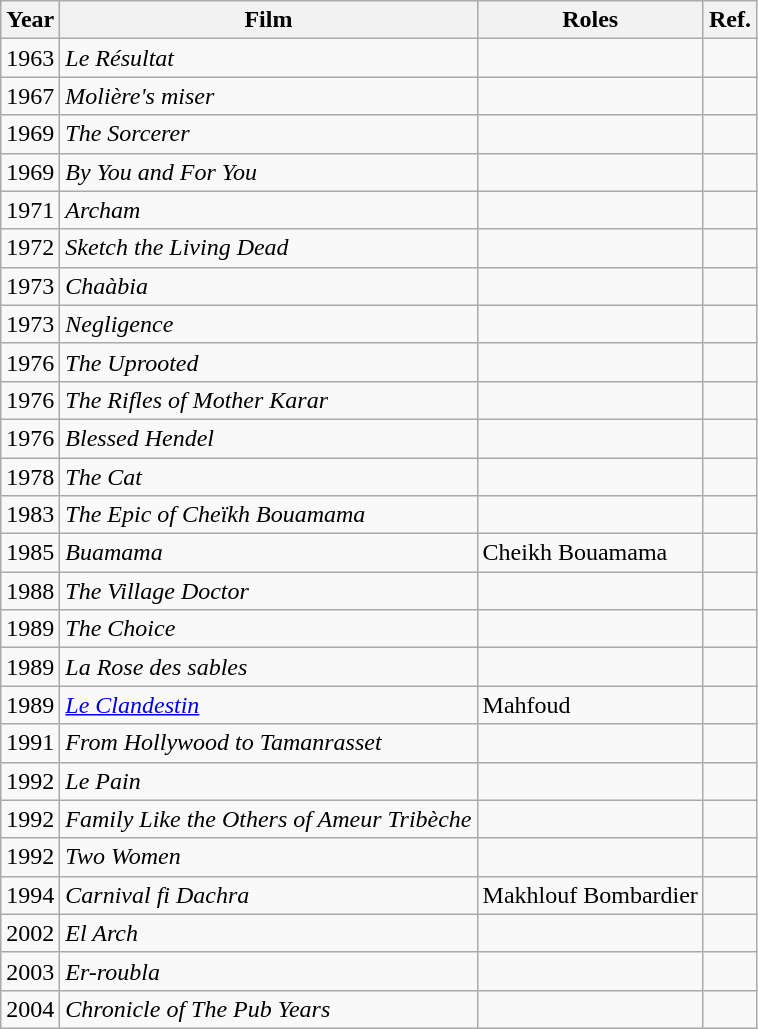<table class="wikitable">
<tr>
<th>Year</th>
<th>Film</th>
<th>Roles</th>
<th>Ref.</th>
</tr>
<tr>
<td>1963</td>
<td><em>Le Résultat</em></td>
<td></td>
<td></td>
</tr>
<tr>
<td>1967</td>
<td><em>Molière's miser</em></td>
<td></td>
<td></td>
</tr>
<tr>
<td>1969</td>
<td><em>The Sorcerer</em></td>
<td></td>
<td></td>
</tr>
<tr>
<td>1969</td>
<td><em>By You and For You</em></td>
<td></td>
<td></td>
</tr>
<tr>
<td>1971</td>
<td><em>Archam</em></td>
<td></td>
<td></td>
</tr>
<tr>
<td>1972</td>
<td><em>Sketch the Living Dead</em></td>
<td></td>
<td></td>
</tr>
<tr>
<td>1973</td>
<td><em>Chaàbia</em></td>
<td></td>
<td></td>
</tr>
<tr>
<td>1973</td>
<td><em>Negligence</em></td>
<td></td>
<td></td>
</tr>
<tr>
<td>1976</td>
<td><em>The Uprooted</em></td>
<td></td>
<td></td>
</tr>
<tr>
<td>1976</td>
<td><em>The Rifles of Mother Karar</em></td>
<td></td>
<td></td>
</tr>
<tr>
<td>1976</td>
<td><em>Blessed Hendel</em></td>
<td></td>
<td></td>
</tr>
<tr>
<td>1978</td>
<td><em>The Cat</em></td>
<td></td>
<td></td>
</tr>
<tr>
<td>1983</td>
<td><em>The Epic of Cheïkh Bouamama</em></td>
<td></td>
<td></td>
</tr>
<tr>
<td>1985</td>
<td><em>Buamama</em></td>
<td>Cheikh Bouamama</td>
<td></td>
</tr>
<tr>
<td>1988</td>
<td><em>The Village Doctor</em></td>
<td></td>
<td></td>
</tr>
<tr>
<td>1989</td>
<td><em>The Choice</em></td>
<td></td>
<td></td>
</tr>
<tr>
<td>1989</td>
<td><em>La Rose des sables</em></td>
<td></td>
<td></td>
</tr>
<tr>
<td>1989</td>
<td><em><a href='#'>Le Clandestin</a></em></td>
<td>Mahfoud</td>
<td></td>
</tr>
<tr>
<td>1991</td>
<td><em>From Hollywood to Tamanrasset</em></td>
<td></td>
<td></td>
</tr>
<tr>
<td>1992</td>
<td><em>Le Pain</em></td>
<td></td>
<td></td>
</tr>
<tr>
<td>1992</td>
<td><em>Family Like the Others of Ameur Tribèche</em></td>
<td></td>
<td></td>
</tr>
<tr>
<td>1992</td>
<td><em>Two Women</em></td>
<td></td>
<td></td>
</tr>
<tr>
<td>1994</td>
<td><em>Carnival fi Dachra</em></td>
<td>Makhlouf Bombardier</td>
<td></td>
</tr>
<tr>
<td>2002</td>
<td><em>El Arch</em></td>
<td></td>
<td></td>
</tr>
<tr>
<td>2003</td>
<td><em>Er-roubla</em></td>
<td></td>
<td></td>
</tr>
<tr>
<td>2004</td>
<td><em>Chronicle of The Pub Years</em></td>
<td></td>
<td></td>
</tr>
</table>
